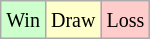<table class="wikitable">
<tr>
<td style="background-color: #CCFFCC;"><small>Win</small></td>
<td style="background-color: #FFFFCC;"><small>Draw</small></td>
<td style="background-color: #FFCCCC;"><small>Loss</small></td>
</tr>
</table>
